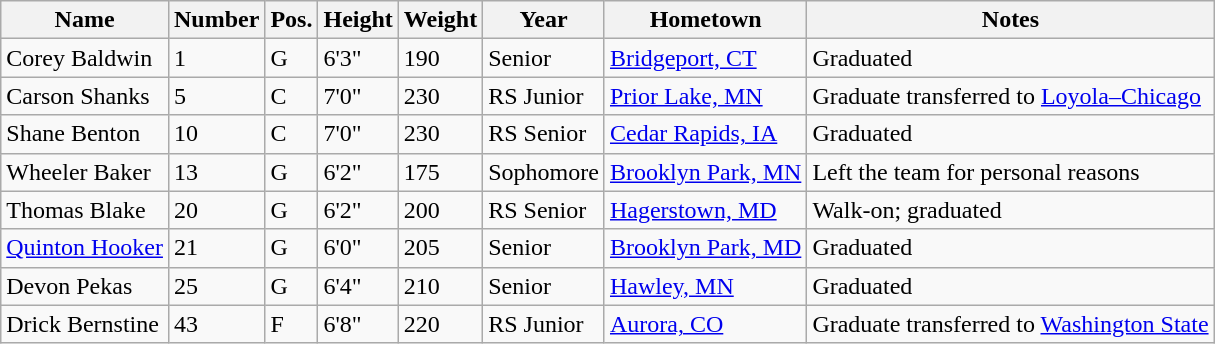<table class="wikitable sortable" border="1">
<tr>
<th>Name</th>
<th>Number</th>
<th>Pos.</th>
<th>Height</th>
<th>Weight</th>
<th>Year</th>
<th>Hometown</th>
<th class="unsortable">Notes</th>
</tr>
<tr>
<td>Corey Baldwin</td>
<td>1</td>
<td>G</td>
<td>6'3"</td>
<td>190</td>
<td>Senior</td>
<td><a href='#'>Bridgeport, CT</a></td>
<td>Graduated</td>
</tr>
<tr>
<td>Carson Shanks</td>
<td>5</td>
<td>C</td>
<td>7'0"</td>
<td>230</td>
<td>RS Junior</td>
<td><a href='#'>Prior Lake, MN</a></td>
<td>Graduate transferred to <a href='#'>Loyola–Chicago</a></td>
</tr>
<tr>
<td>Shane Benton</td>
<td>10</td>
<td>C</td>
<td>7'0"</td>
<td>230</td>
<td>RS Senior</td>
<td><a href='#'>Cedar Rapids, IA</a></td>
<td>Graduated</td>
</tr>
<tr>
<td>Wheeler Baker</td>
<td>13</td>
<td>G</td>
<td>6'2"</td>
<td>175</td>
<td>Sophomore</td>
<td><a href='#'>Brooklyn Park, MN</a></td>
<td>Left the team for personal reasons</td>
</tr>
<tr>
<td>Thomas Blake</td>
<td>20</td>
<td>G</td>
<td>6'2"</td>
<td>200</td>
<td>RS Senior</td>
<td><a href='#'>Hagerstown, MD</a></td>
<td>Walk-on; graduated</td>
</tr>
<tr>
<td><a href='#'>Quinton Hooker</a></td>
<td>21</td>
<td>G</td>
<td>6'0"</td>
<td>205</td>
<td>Senior</td>
<td><a href='#'>Brooklyn Park, MD</a></td>
<td>Graduated</td>
</tr>
<tr>
<td>Devon Pekas</td>
<td>25</td>
<td>G</td>
<td>6'4"</td>
<td>210</td>
<td>Senior</td>
<td><a href='#'>Hawley, MN</a></td>
<td>Graduated</td>
</tr>
<tr>
<td>Drick Bernstine</td>
<td>43</td>
<td>F</td>
<td>6'8"</td>
<td>220</td>
<td>RS Junior</td>
<td><a href='#'>Aurora, CO</a></td>
<td>Graduate transferred to <a href='#'>Washington State</a></td>
</tr>
</table>
